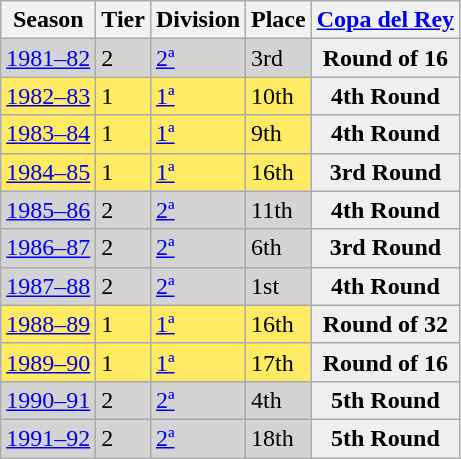<table class="wikitable">
<tr style="background:#f0f6fa;">
<th>Season</th>
<th>Tier</th>
<th>Division</th>
<th>Place</th>
<th><a href='#'>Copa del Rey</a></th>
</tr>
<tr>
<td style="background:#D3D3D3;"><a href='#'>1981–82</a></td>
<td style="background:#D3D3D3;">2</td>
<td style="background:#D3D3D3;"><a href='#'>2ª</a></td>
<td style="background:#D3D3D3;">3rd</td>
<th style="background:#efefef;">Round of 16</th>
</tr>
<tr>
<td style="background:#FFEA64;"><a href='#'>1982–83</a></td>
<td style="background:#FFEA64;">1</td>
<td style="background:#FFEA64;"><a href='#'>1ª</a></td>
<td style="background:#FFEA64;">10th</td>
<th style="background:#efefef;">4th Round</th>
</tr>
<tr>
<td style="background:#FFEA64;"><a href='#'>1983–84</a></td>
<td style="background:#FFEA64;">1</td>
<td style="background:#FFEA64;"><a href='#'>1ª</a></td>
<td style="background:#FFEA64;">9th</td>
<th style="background:#efefef;">4th Round</th>
</tr>
<tr>
<td style="background:#FFEA64;"><a href='#'>1984–85</a></td>
<td style="background:#FFEA64;">1</td>
<td style="background:#FFEA64;"><a href='#'>1ª</a></td>
<td style="background:#FFEA64;">16th</td>
<th style="background:#efefef;">3rd Round</th>
</tr>
<tr>
<td style="background:#D3D3D3;"><a href='#'>1985–86</a></td>
<td style="background:#D3D3D3;">2</td>
<td style="background:#D3D3D3;"><a href='#'>2ª</a></td>
<td style="background:#D3D3D3;">11th</td>
<th style="background:#efefef;">4th Round</th>
</tr>
<tr>
<td style="background:#D3D3D3;"><a href='#'>1986–87</a></td>
<td style="background:#D3D3D3;">2</td>
<td style="background:#D3D3D3;"><a href='#'>2ª</a></td>
<td style="background:#D3D3D3;">6th</td>
<th style="background:#efefef;">3rd Round</th>
</tr>
<tr>
<td style="background:#D3D3D3;"><a href='#'>1987–88</a></td>
<td style="background:#D3D3D3;">2</td>
<td style="background:#D3D3D3;"><a href='#'>2ª</a></td>
<td style="background:#D3D3D3;">1st</td>
<th style="background:#efefef;">4th Round</th>
</tr>
<tr>
<td style="background:#FFEA64;"><a href='#'>1988–89</a></td>
<td style="background:#FFEA64;">1</td>
<td style="background:#FFEA64;"><a href='#'>1ª</a></td>
<td style="background:#FFEA64;">16th</td>
<th style="background:#efefef;">Round of 32</th>
</tr>
<tr>
<td style="background:#FFEA64;"><a href='#'>1989–90</a></td>
<td style="background:#FFEA64;">1</td>
<td style="background:#FFEA64;"><a href='#'>1ª</a></td>
<td style="background:#FFEA64;">17th</td>
<th style="background:#efefef;">Round of 16</th>
</tr>
<tr>
<td style="background:#D3D3D3;"><a href='#'>1990–91</a></td>
<td style="background:#D3D3D3;">2</td>
<td style="background:#D3D3D3;"><a href='#'>2ª</a></td>
<td style="background:#D3D3D3;">4th</td>
<th style="background:#efefef;">5th Round</th>
</tr>
<tr>
<td style="background:#D3D3D3;"><a href='#'>1991–92</a></td>
<td style="background:#D3D3D3;">2</td>
<td style="background:#D3D3D3;"><a href='#'>2ª</a></td>
<td style="background:#D3D3D3;">18th</td>
<th style="background:#efefef;">5th Round</th>
</tr>
</table>
